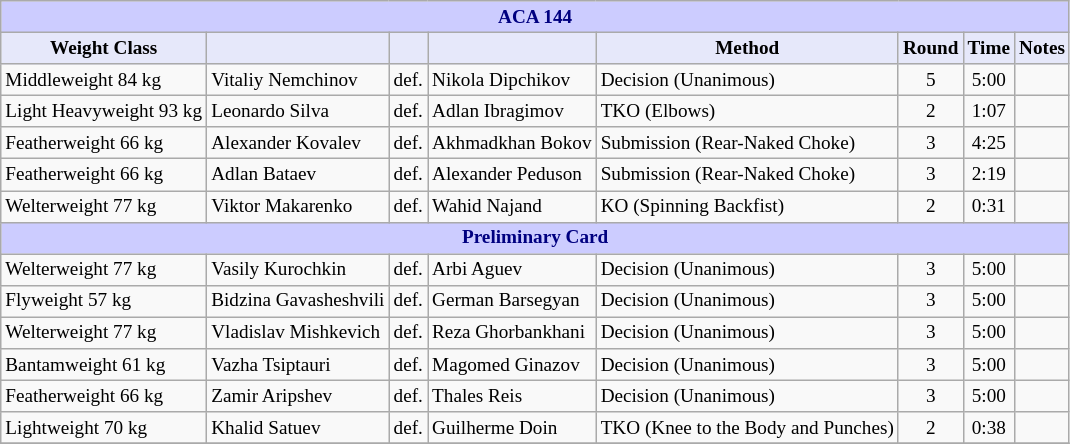<table class="wikitable" style="font-size: 80%;">
<tr>
<th colspan="8" style="background-color: #ccf; color: #000080; text-align: center;"><strong>ACA 144</strong></th>
</tr>
<tr>
<th colspan="1" style="background-color: #E6E8FA; color: #000000; text-align: center;">Weight Class</th>
<th colspan="1" style="background-color: #E6E8FA; color: #000000; text-align: center;"></th>
<th colspan="1" style="background-color: #E6E8FA; color: #000000; text-align: center;"></th>
<th colspan="1" style="background-color: #E6E8FA; color: #000000; text-align: center;"></th>
<th colspan="1" style="background-color: #E6E8FA; color: #000000; text-align: center;">Method</th>
<th colspan="1" style="background-color: #E6E8FA; color: #000000; text-align: center;">Round</th>
<th colspan="1" style="background-color: #E6E8FA; color: #000000; text-align: center;">Time</th>
<th colspan="1" style="background-color: #E6E8FA; color: #000000; text-align: center;">Notes</th>
</tr>
<tr>
<td>Middleweight 84 kg</td>
<td> Vitaliy Nemchinov</td>
<td>def.</td>
<td> Nikola Dipchikov</td>
<td>Decision (Unanimous)</td>
<td align=center>5</td>
<td align=center>5:00</td>
<td></td>
</tr>
<tr>
<td>Light Heavyweight 93 kg</td>
<td> Leonardo Silva</td>
<td>def.</td>
<td> Adlan Ibragimov</td>
<td>TKO (Elbows)</td>
<td align=center>2</td>
<td align=center>1:07</td>
<td></td>
</tr>
<tr>
<td>Featherweight 66 kg</td>
<td> Alexander Kovalev</td>
<td>def.</td>
<td> Akhmadkhan Bokov</td>
<td>Submission (Rear-Naked Choke)</td>
<td align=center>3</td>
<td align=center>4:25</td>
<td></td>
</tr>
<tr>
<td>Featherweight 66 kg</td>
<td> Adlan Bataev</td>
<td>def.</td>
<td> Alexander Peduson</td>
<td>Submission (Rear-Naked Choke)</td>
<td align=center>3</td>
<td align=center>2:19</td>
<td></td>
</tr>
<tr>
<td>Welterweight 77 kg</td>
<td> Viktor Makarenko</td>
<td>def.</td>
<td> Wahid Najand</td>
<td>KO (Spinning Backfist)</td>
<td align=center>2</td>
<td align=center>0:31</td>
<td></td>
</tr>
<tr>
<th colspan="8" style="background-color: #ccf; color: #000080; text-align: center;"><strong>Preliminary Card</strong></th>
</tr>
<tr>
<td>Welterweight 77 kg</td>
<td> Vasily Kurochkin</td>
<td>def.</td>
<td> Arbi Aguev</td>
<td>Decision (Unanimous)</td>
<td align=center>3</td>
<td align=center>5:00</td>
<td></td>
</tr>
<tr>
<td>Flyweight 57 kg</td>
<td> Bidzina Gavasheshvili</td>
<td>def.</td>
<td> German Barsegyan</td>
<td>Decision (Unanimous)</td>
<td align=center>3</td>
<td align=center>5:00</td>
<td></td>
</tr>
<tr>
<td>Welterweight 77 kg</td>
<td> Vladislav Mishkevich</td>
<td>def.</td>
<td> Reza Ghorbankhani</td>
<td>Decision (Unanimous)</td>
<td align=center>3</td>
<td align=center>5:00</td>
<td></td>
</tr>
<tr>
<td>Bantamweight 61 kg</td>
<td> Vazha Tsiptauri</td>
<td>def.</td>
<td> Magomed Ginazov</td>
<td>Decision (Unanimous)</td>
<td align=center>3</td>
<td align=center>5:00</td>
<td></td>
</tr>
<tr>
<td>Featherweight 66 kg</td>
<td> Zamir Aripshev</td>
<td>def.</td>
<td> Thales Reis</td>
<td>Decision (Unanimous)</td>
<td align=center>3</td>
<td align=center>5:00</td>
<td></td>
</tr>
<tr>
<td>Lightweight 70 kg</td>
<td> Khalid Satuev</td>
<td>def.</td>
<td> Guilherme Doin</td>
<td>TKO (Knee to the Body and Punches)</td>
<td align=center>2</td>
<td align=center>0:38</td>
<td></td>
</tr>
<tr>
</tr>
</table>
